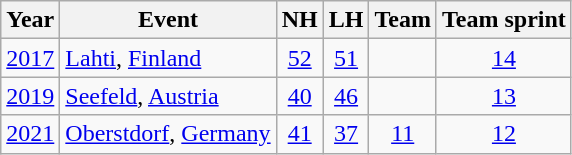<table class="wikitable sortable" style="text-align:center;">
<tr>
<th>Year</th>
<th>Event</th>
<th>NH</th>
<th>LH</th>
<th>Team</th>
<th>Team sprint</th>
</tr>
<tr>
<td><a href='#'>2017</a></td>
<td style="text-align:left;"> <a href='#'>Lahti</a>, <a href='#'>Finland</a></td>
<td><a href='#'>52</a></td>
<td><a href='#'>51</a></td>
<td></td>
<td><a href='#'>14</a></td>
</tr>
<tr>
<td><a href='#'>2019</a></td>
<td style="text-align:left;"> <a href='#'>Seefeld</a>, <a href='#'>Austria</a></td>
<td><a href='#'>40</a></td>
<td><a href='#'>46</a></td>
<td></td>
<td><a href='#'>13</a></td>
</tr>
<tr>
<td><a href='#'>2021</a></td>
<td style="text-align:left;"> <a href='#'>Oberstdorf</a>, <a href='#'>Germany</a></td>
<td><a href='#'>41</a></td>
<td><a href='#'>37</a></td>
<td><a href='#'>11</a></td>
<td><a href='#'>12</a></td>
</tr>
</table>
